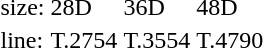<table style="margin-left:40px;">
<tr>
<td>size:</td>
<td>28D</td>
<td>36D</td>
<td>48D</td>
</tr>
<tr>
<td>line:</td>
<td>T.2754</td>
<td>T.3554</td>
<td>T.4790</td>
</tr>
</table>
